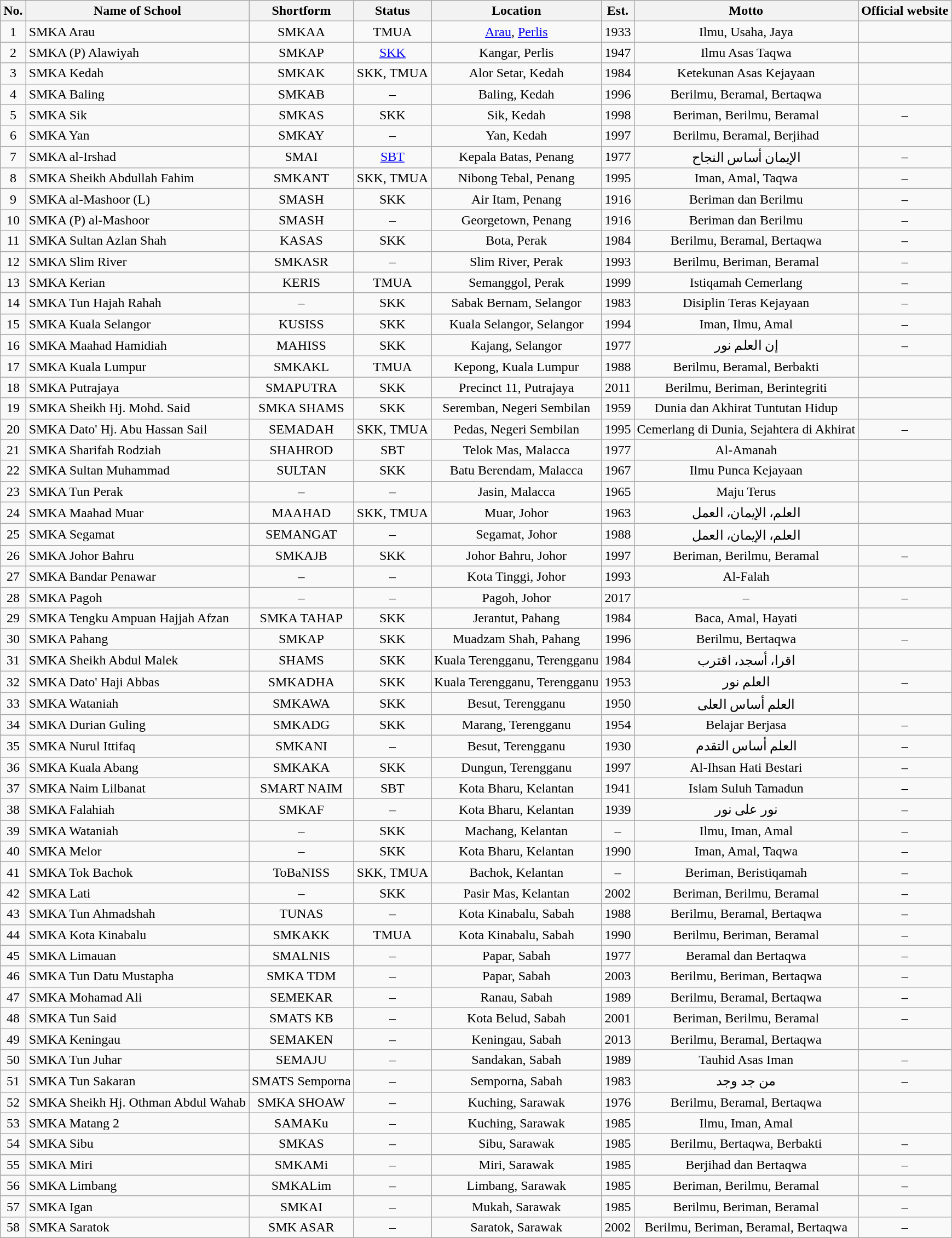<table class="wikitable sortable" style="font-size:100%; text-align:center">
<tr>
<th>No.</th>
<th>Name of School</th>
<th>Shortform</th>
<th>Status</th>
<th>Location</th>
<th>Est.</th>
<th>Motto</th>
<th>Official website</th>
</tr>
<tr>
<td>1</td>
<td align="left">SMKA Arau</td>
<td>SMKAA</td>
<td>TMUA</td>
<td><a href='#'>Arau</a>, <a href='#'>Perlis</a></td>
<td>1933</td>
<td>Ilmu, Usaha, Jaya</td>
<td></td>
</tr>
<tr>
<td>2</td>
<td align="left">SMKA (P) Alawiyah</td>
<td>SMKAP</td>
<td><a href='#'>SKK</a></td>
<td>Kangar, Perlis</td>
<td>1947</td>
<td>Ilmu Asas Taqwa</td>
<td></td>
</tr>
<tr>
<td>3</td>
<td align="left">SMKA Kedah</td>
<td>SMKAK</td>
<td>SKK, TMUA</td>
<td>Alor Setar, Kedah</td>
<td>1984</td>
<td>Ketekunan Asas Kejayaan</td>
<td></td>
</tr>
<tr>
<td>4</td>
<td align="left">SMKA Baling</td>
<td>SMKAB</td>
<td>–</td>
<td>Baling, Kedah</td>
<td>1996</td>
<td>Berilmu, Beramal, Bertaqwa</td>
<td></td>
</tr>
<tr>
<td>5</td>
<td align="left">SMKA Sik</td>
<td>SMKAS</td>
<td>SKK</td>
<td>Sik, Kedah</td>
<td>1998</td>
<td>Beriman, Berilmu, Beramal</td>
<td>–</td>
</tr>
<tr>
<td>6</td>
<td align="left">SMKA Yan</td>
<td>SMKAY</td>
<td>–</td>
<td>Yan, Kedah</td>
<td>1997</td>
<td>Berilmu, Beramal, Berjihad</td>
<td></td>
</tr>
<tr>
<td>7</td>
<td align="left">SMKA al-Irshad</td>
<td>SMAI</td>
<td><a href='#'>SBT</a></td>
<td>Kepala Batas, Penang</td>
<td>1977</td>
<td>الإيمان أساس النجاح</td>
<td>–</td>
</tr>
<tr>
<td>8</td>
<td align="left">SMKA Sheikh Abdullah Fahim</td>
<td>SMKANT</td>
<td>SKK, TMUA</td>
<td>Nibong Tebal, Penang</td>
<td>1995</td>
<td>Iman, Amal, Taqwa</td>
<td>–</td>
</tr>
<tr>
<td>9</td>
<td align="left">SMKA al-Mashoor (L)</td>
<td>SMASH</td>
<td>SKK</td>
<td>Air Itam, Penang</td>
<td>1916</td>
<td>Beriman dan Berilmu</td>
<td>–</td>
</tr>
<tr>
<td>10</td>
<td align="left">SMKA (P) al-Mashoor</td>
<td>SMASH</td>
<td>–</td>
<td>Georgetown, Penang</td>
<td>1916</td>
<td>Beriman dan Berilmu</td>
<td>–</td>
</tr>
<tr>
<td>11</td>
<td align="left">SMKA Sultan Azlan Shah</td>
<td>KASAS</td>
<td>SKK</td>
<td>Bota, Perak</td>
<td>1984</td>
<td>Berilmu, Beramal, Bertaqwa</td>
<td>–</td>
</tr>
<tr>
<td>12</td>
<td align="left">SMKA Slim River</td>
<td>SMKASR</td>
<td>–</td>
<td>Slim River, Perak</td>
<td>1993</td>
<td>Berilmu, Beriman, Beramal</td>
<td>–</td>
</tr>
<tr>
<td>13</td>
<td align="left">SMKA Kerian</td>
<td>KERIS</td>
<td>TMUA</td>
<td>Semanggol, Perak</td>
<td>1999</td>
<td>Istiqamah Cemerlang</td>
<td>–</td>
</tr>
<tr>
<td>14</td>
<td align="left">SMKA Tun Hajah Rahah</td>
<td>–</td>
<td>SKK</td>
<td>Sabak Bernam, Selangor</td>
<td>1983</td>
<td>Disiplin Teras Kejayaan</td>
<td>–</td>
</tr>
<tr>
<td>15</td>
<td align="left">SMKA Kuala Selangor</td>
<td>KUSISS</td>
<td>SKK</td>
<td>Kuala Selangor, Selangor</td>
<td>1994</td>
<td>Iman, Ilmu, Amal</td>
<td>–</td>
</tr>
<tr>
<td>16</td>
<td align="left">SMKA Maahad Hamidiah</td>
<td>MAHISS</td>
<td>SKK</td>
<td>Kajang, Selangor</td>
<td>1977</td>
<td>إن العلم نور</td>
<td>–</td>
</tr>
<tr>
<td>17</td>
<td align="left">SMKA Kuala Lumpur</td>
<td>SMKAKL</td>
<td>TMUA</td>
<td>Kepong, Kuala Lumpur</td>
<td>1988</td>
<td>Berilmu, Beramal, Berbakti</td>
<td></td>
</tr>
<tr>
<td>18</td>
<td align="left">SMKA Putrajaya</td>
<td>SMAPUTRA</td>
<td>SKK</td>
<td>Precinct 11, Putrajaya</td>
<td>2011</td>
<td>Berilmu, Beriman, Berintegriti</td>
<td></td>
</tr>
<tr>
<td>19</td>
<td align="left">SMKA Sheikh Hj. Mohd. Said</td>
<td>SMKA SHAMS</td>
<td>SKK</td>
<td>Seremban, Negeri Sembilan</td>
<td>1959</td>
<td>Dunia dan Akhirat Tuntutan Hidup</td>
<td></td>
</tr>
<tr>
<td>20</td>
<td align="left">SMKA Dato' Hj. Abu Hassan Sail</td>
<td>SEMADAH</td>
<td>SKK, TMUA</td>
<td>Pedas, Negeri Sembilan</td>
<td>1995</td>
<td>Cemerlang di Dunia, Sejahtera di Akhirat</td>
<td>–</td>
</tr>
<tr>
<td>21</td>
<td align="left">SMKA Sharifah Rodziah</td>
<td>SHAHROD</td>
<td>SBT</td>
<td>Telok Mas, Malacca</td>
<td>1977</td>
<td>Al-Amanah</td>
<td></td>
</tr>
<tr>
<td>22</td>
<td align="left">SMKA Sultan Muhammad</td>
<td>SULTAN</td>
<td>SKK</td>
<td>Batu Berendam, Malacca</td>
<td>1967</td>
<td>Ilmu Punca Kejayaan</td>
<td></td>
</tr>
<tr>
<td>23</td>
<td align="left">SMKA Tun Perak</td>
<td>–</td>
<td>–</td>
<td>Jasin, Malacca</td>
<td>1965</td>
<td>Maju Terus</td>
<td></td>
</tr>
<tr>
<td>24</td>
<td align="left">SMKA Maahad Muar</td>
<td>MAAHAD</td>
<td>SKK, TMUA</td>
<td>Muar, Johor</td>
<td>1963</td>
<td>العلم، الإيمان، العمل</td>
<td></td>
</tr>
<tr>
<td>25</td>
<td align="left">SMKA Segamat</td>
<td>SEMANGAT</td>
<td>–</td>
<td>Segamat, Johor</td>
<td>1988</td>
<td>العلم، الإيمان، العمل</td>
<td></td>
</tr>
<tr>
<td>26</td>
<td align="left">SMKA Johor Bahru</td>
<td>SMKAJB</td>
<td>SKK</td>
<td>Johor Bahru, Johor</td>
<td>1997</td>
<td>Beriman, Berilmu, Beramal</td>
<td>–</td>
</tr>
<tr>
<td>27</td>
<td align="left">SMKA Bandar Penawar</td>
<td>–</td>
<td>–</td>
<td>Kota Tinggi, Johor</td>
<td>1993</td>
<td>Al-Falah</td>
<td></td>
</tr>
<tr>
<td>28</td>
<td align="left">SMKA Pagoh</td>
<td>–</td>
<td>–</td>
<td>Pagoh, Johor</td>
<td>2017</td>
<td>–</td>
<td>–</td>
</tr>
<tr>
<td>29</td>
<td align="left">SMKA Tengku Ampuan Hajjah Afzan</td>
<td>SMKA TAHAP</td>
<td>SKK</td>
<td>Jerantut, Pahang</td>
<td>1984</td>
<td>Baca, Amal, Hayati</td>
<td></td>
</tr>
<tr>
<td>30</td>
<td align="left">SMKA Pahang</td>
<td>SMKAP</td>
<td>SKK</td>
<td>Muadzam Shah, Pahang</td>
<td>1996</td>
<td>Berilmu, Bertaqwa</td>
<td>–</td>
</tr>
<tr>
<td>31</td>
<td align="left">SMKA Sheikh Abdul Malek</td>
<td>SHAMS</td>
<td>SKK</td>
<td>Kuala Terengganu, Terengganu</td>
<td>1984</td>
<td>اقرا، أسجد، اقترب</td>
<td></td>
</tr>
<tr>
<td>32</td>
<td align="left">SMKA Dato' Haji Abbas</td>
<td>SMKADHA</td>
<td>SKK</td>
<td>Kuala Terengganu, Terengganu</td>
<td>1953</td>
<td>العلم نور</td>
<td>–</td>
</tr>
<tr>
<td>33</td>
<td align="left">SMKA Wataniah</td>
<td>SMKAWA</td>
<td>SKK</td>
<td>Besut, Terengganu</td>
<td>1950</td>
<td>العلم أساس العلى</td>
<td></td>
</tr>
<tr>
<td>34</td>
<td align="left">SMKA Durian Guling</td>
<td>SMKADG</td>
<td>SKK</td>
<td>Marang, Terengganu</td>
<td>1954</td>
<td>Belajar Berjasa</td>
<td>–</td>
</tr>
<tr>
<td>35</td>
<td align="left">SMKA Nurul Ittifaq</td>
<td>SMKANI</td>
<td>–</td>
<td>Besut, Terengganu</td>
<td>1930</td>
<td>العلم أساس التقدم</td>
<td>–</td>
</tr>
<tr>
<td>36</td>
<td align="left">SMKA Kuala Abang</td>
<td>SMKAKA</td>
<td>SKK</td>
<td>Dungun, Terengganu</td>
<td>1997</td>
<td>Al-Ihsan Hati Bestari</td>
<td>–</td>
</tr>
<tr>
<td>37</td>
<td align="left">SMKA Naim Lilbanat</td>
<td>SMART NAIM</td>
<td>SBT</td>
<td>Kota Bharu, Kelantan</td>
<td>1941</td>
<td>Islam Suluh Tamadun</td>
<td>–</td>
</tr>
<tr>
<td>38</td>
<td align="left">SMKA Falahiah</td>
<td>SMKAF</td>
<td>–</td>
<td>Kota Bharu, Kelantan</td>
<td>1939</td>
<td>نور على نور</td>
<td>–</td>
</tr>
<tr>
<td>39</td>
<td align="left">SMKA Wataniah</td>
<td>–</td>
<td>SKK</td>
<td>Machang, Kelantan</td>
<td>–</td>
<td>Ilmu, Iman, Amal</td>
<td>–</td>
</tr>
<tr>
<td>40</td>
<td align="left">SMKA Melor</td>
<td>–</td>
<td>SKK</td>
<td>Kota Bharu, Kelantan</td>
<td>1990</td>
<td>Iman, Amal, Taqwa</td>
<td>–</td>
</tr>
<tr>
<td>41</td>
<td align="left">SMKA Tok Bachok</td>
<td>ToBaNISS</td>
<td>SKK, TMUA</td>
<td>Bachok, Kelantan</td>
<td>–</td>
<td>Beriman, Beristiqamah</td>
<td>–</td>
</tr>
<tr>
<td>42</td>
<td align="left">SMKA Lati</td>
<td>–</td>
<td>SKK</td>
<td>Pasir Mas, Kelantan</td>
<td>2002</td>
<td>Beriman, Berilmu, Beramal</td>
<td>–</td>
</tr>
<tr>
<td>43</td>
<td align="left">SMKA Tun Ahmadshah</td>
<td>TUNAS</td>
<td>–</td>
<td>Kota Kinabalu, Sabah</td>
<td>1988</td>
<td>Berilmu, Beramal, Bertaqwa</td>
<td>–</td>
</tr>
<tr>
<td>44</td>
<td align="left">SMKA Kota Kinabalu</td>
<td>SMKAKK</td>
<td>TMUA</td>
<td>Kota Kinabalu, Sabah</td>
<td>1990</td>
<td>Berilmu, Beriman, Beramal</td>
<td>–</td>
</tr>
<tr>
<td>45</td>
<td align="left">SMKA Limauan</td>
<td>SMALNIS</td>
<td>–</td>
<td>Papar, Sabah</td>
<td>1977</td>
<td>Beramal dan Bertaqwa</td>
<td>–</td>
</tr>
<tr>
<td>46</td>
<td align="left">SMKA Tun Datu Mustapha</td>
<td>SMKA TDM</td>
<td>–</td>
<td>Papar, Sabah</td>
<td>2003</td>
<td>Berilmu, Beriman, Bertaqwa</td>
<td>–</td>
</tr>
<tr>
<td>47</td>
<td align="left">SMKA Mohamad Ali</td>
<td>SEMEKAR</td>
<td>–</td>
<td>Ranau, Sabah</td>
<td>1989</td>
<td>Berilmu, Beramal, Bertaqwa</td>
<td>–</td>
</tr>
<tr>
<td>48</td>
<td align="left">SMKA Tun Said</td>
<td>SMATS KB</td>
<td>–</td>
<td>Kota Belud, Sabah</td>
<td>2001</td>
<td>Beriman, Berilmu, Beramal</td>
<td>–</td>
</tr>
<tr>
<td>49</td>
<td align="left">SMKA Keningau</td>
<td>SEMAKEN</td>
<td>–</td>
<td>Keningau, Sabah</td>
<td>2013</td>
<td>Berilmu, Beramal, Bertaqwa</td>
<td></td>
</tr>
<tr>
<td>50</td>
<td align="left">SMKA Tun Juhar</td>
<td>SEMAJU</td>
<td>–</td>
<td>Sandakan, Sabah</td>
<td>1989</td>
<td>Tauhid Asas Iman</td>
<td>–</td>
</tr>
<tr>
<td>51</td>
<td align="left">SMKA Tun Sakaran</td>
<td>SMATS Semporna</td>
<td>–</td>
<td>Semporna, Sabah</td>
<td>1983</td>
<td>من جد وجد</td>
<td>–</td>
</tr>
<tr>
<td>52</td>
<td align="left">SMKA Sheikh Hj. Othman Abdul Wahab</td>
<td>SMKA SHOAW</td>
<td>–</td>
<td>Kuching, Sarawak</td>
<td>1976</td>
<td>Berilmu, Beramal, Bertaqwa</td>
<td></td>
</tr>
<tr>
<td>53</td>
<td align="left">SMKA Matang 2</td>
<td>SAMAKu</td>
<td>–</td>
<td>Kuching, Sarawak</td>
<td>1985</td>
<td>Ilmu, Iman, Amal</td>
<td></td>
</tr>
<tr>
<td>54</td>
<td align="left">SMKA Sibu</td>
<td>SMKAS</td>
<td>–</td>
<td>Sibu, Sarawak</td>
<td>1985</td>
<td>Berilmu, Bertaqwa, Berbakti</td>
<td>–</td>
</tr>
<tr>
<td>55</td>
<td align="left">SMKA Miri</td>
<td>SMKAMi</td>
<td>–</td>
<td>Miri, Sarawak</td>
<td>1985</td>
<td>Berjihad dan Bertaqwa</td>
<td>–</td>
</tr>
<tr>
<td>56</td>
<td align="left">SMKA Limbang</td>
<td>SMKALim</td>
<td>–</td>
<td>Limbang, Sarawak</td>
<td>1985</td>
<td>Beriman, Berilmu, Beramal</td>
<td>–</td>
</tr>
<tr>
<td>57</td>
<td align="left">SMKA Igan</td>
<td>SMKAI</td>
<td>–</td>
<td>Mukah, Sarawak</td>
<td>1985</td>
<td>Berilmu, Beriman, Beramal</td>
<td>–</td>
</tr>
<tr>
<td>58</td>
<td align="left">SMKA Saratok</td>
<td>SMK ASAR</td>
<td>–</td>
<td>Saratok, Sarawak</td>
<td>2002</td>
<td>Berilmu, Beriman, Beramal, Bertaqwa</td>
<td>–</td>
</tr>
</table>
